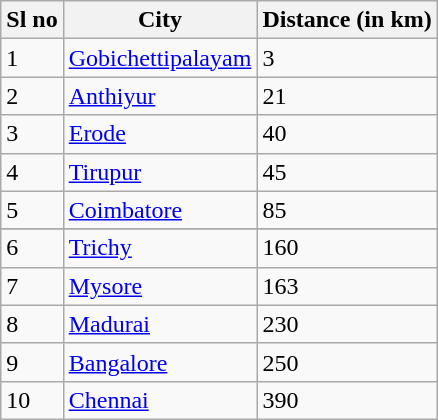<table class="wikitable">
<tr>
<th>Sl no</th>
<th>City</th>
<th>Distance (in km)</th>
</tr>
<tr>
<td>1</td>
<td><a href='#'>Gobichettipalayam</a></td>
<td>3</td>
</tr>
<tr>
<td>2</td>
<td><a href='#'>Anthiyur</a></td>
<td>21</td>
</tr>
<tr>
<td>3</td>
<td><a href='#'>Erode</a></td>
<td>40</td>
</tr>
<tr>
<td>4</td>
<td><a href='#'>Tirupur</a></td>
<td>45</td>
</tr>
<tr>
<td>5</td>
<td><a href='#'>Coimbatore</a></td>
<td>85</td>
</tr>
<tr>
</tr>
<tr>
<td>6</td>
<td><a href='#'>Trichy</a></td>
<td>160</td>
</tr>
<tr>
<td>7</td>
<td><a href='#'>Mysore</a></td>
<td>163</td>
</tr>
<tr>
<td>8</td>
<td><a href='#'>Madurai</a></td>
<td>230</td>
</tr>
<tr>
<td>9</td>
<td><a href='#'>Bangalore</a></td>
<td>250</td>
</tr>
<tr>
<td>10</td>
<td><a href='#'>Chennai</a></td>
<td>390</td>
</tr>
</table>
